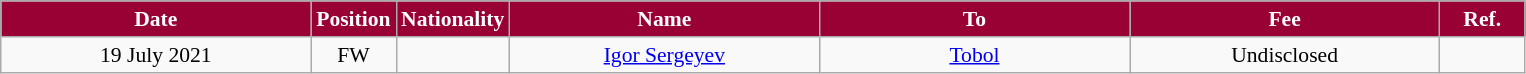<table class="wikitable"  style="text-align:center; font-size:90%; ">
<tr>
<th style="background:#990033; color:#FFFFFF; width:200px;">Date</th>
<th style="background:#990033; color:#FFFFFF; width:50px;">Position</th>
<th style="background:#990033; color:#FFFFFF; width:50px;">Nationality</th>
<th style="background:#990033; color:#FFFFFF; width:200px;">Name</th>
<th style="background:#990033; color:#FFFFFF; width:200px;">To</th>
<th style="background:#990033; color:#FFFFFF; width:200px;">Fee</th>
<th style="background:#990033; color:#FFFFFF; width:50px;">Ref.</th>
</tr>
<tr>
<td>19 July 2021</td>
<td>FW</td>
<td></td>
<td><a href='#'>Igor Sergeyev</a></td>
<td><a href='#'>Tobol</a></td>
<td>Undisclosed</td>
<td></td>
</tr>
</table>
